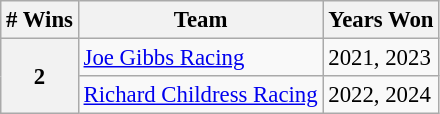<table class="wikitable" style="font-size: 95%;">
<tr>
<th># Wins</th>
<th>Team</th>
<th>Years Won</th>
</tr>
<tr>
<th rowspan=2>2</th>
<td><a href='#'>Joe Gibbs Racing</a></td>
<td>2021, 2023</td>
</tr>
<tr>
<td><a href='#'>Richard Childress Racing</a></td>
<td>2022, 2024</td>
</tr>
</table>
